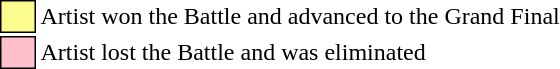<table class="toccolours" style="font-size: 100%">
<tr>
<td style="background:#fdfc8f; border:1px solid black">     </td>
<td>Artist won the Battle and advanced to the Grand Final</td>
</tr>
<tr>
<td style="background: pink; border:1px solid black">     </td>
<td>Artist lost the Battle and was eliminated</td>
</tr>
</table>
